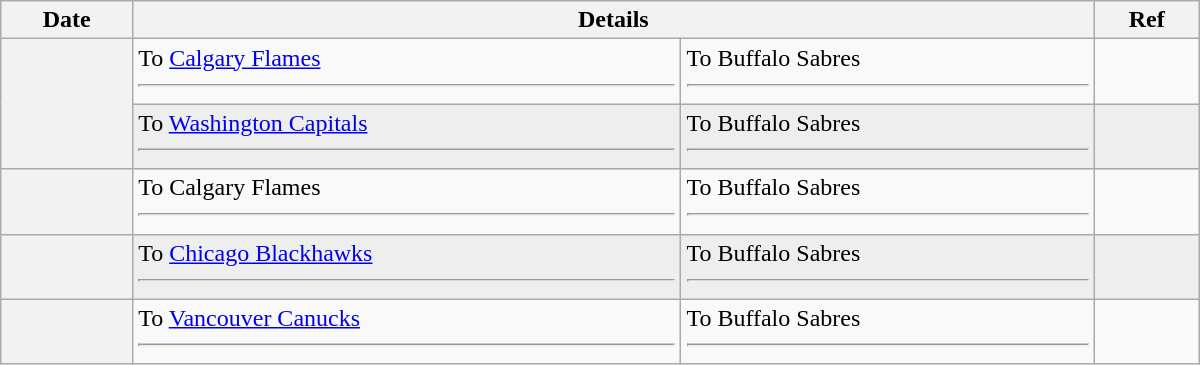<table class="wikitable plainrowheaders" style="width: 50em;">
<tr>
<th scope="col">Date</th>
<th scope="col" colspan="2">Details</th>
<th scope="col">Ref</th>
</tr>
<tr>
<th scope="row" rowspan=2></th>
<td valign="top">To <a href='#'>Calgary Flames</a> <hr></td>
<td valign="top">To Buffalo Sabres <hr></td>
<td></td>
</tr>
<tr bgcolor="#eeeeee">
<td valign="top">To <a href='#'>Washington Capitals</a> <hr></td>
<td valign="top">To Buffalo Sabres <hr></td>
<td></td>
</tr>
<tr>
<th scope="row"></th>
<td valign="top">To Calgary Flames <hr></td>
<td valign="top">To Buffalo Sabres <hr></td>
<td></td>
</tr>
<tr bgcolor="#eeeeee">
<th scope="row"></th>
<td valign="top">To <a href='#'>Chicago Blackhawks</a> <hr></td>
<td valign="top">To Buffalo Sabres <hr></td>
<td></td>
</tr>
<tr>
<th scope="row"></th>
<td valign="top">To <a href='#'>Vancouver Canucks</a> <hr></td>
<td valign="top">To Buffalo Sabres <hr></td>
<td></td>
</tr>
</table>
